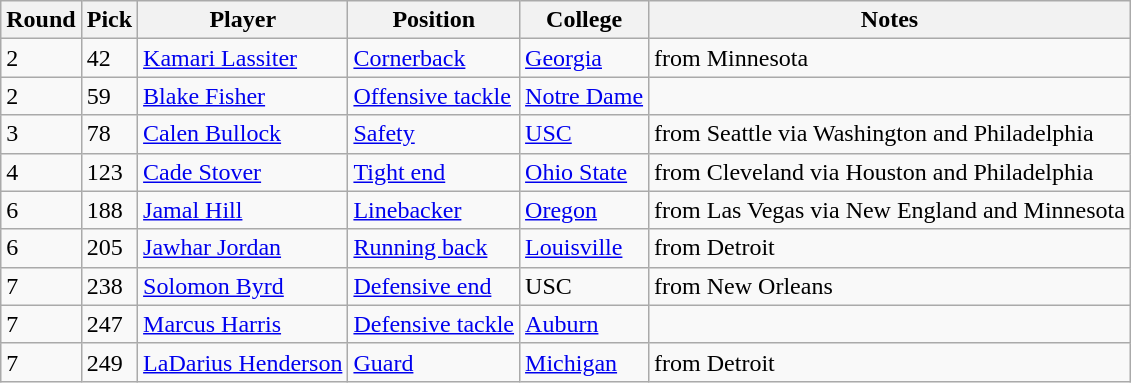<table class="wikitable">
<tr>
<th>Round</th>
<th>Pick</th>
<th>Player</th>
<th>Position</th>
<th>College</th>
<th>Notes</th>
</tr>
<tr>
<td>2</td>
<td>42</td>
<td><a href='#'>Kamari Lassiter</a></td>
<td><a href='#'>Cornerback</a></td>
<td><a href='#'>Georgia</a></td>
<td>from Minnesota</td>
</tr>
<tr>
<td>2</td>
<td>59</td>
<td><a href='#'>Blake Fisher</a></td>
<td><a href='#'>Offensive tackle</a></td>
<td><a href='#'>Notre Dame</a></td>
<td></td>
</tr>
<tr>
<td>3</td>
<td>78</td>
<td><a href='#'>Calen Bullock</a></td>
<td><a href='#'>Safety</a></td>
<td><a href='#'>USC</a></td>
<td>from Seattle via Washington and Philadelphia</td>
</tr>
<tr>
<td>4</td>
<td>123</td>
<td><a href='#'>Cade Stover</a></td>
<td><a href='#'>Tight end</a></td>
<td><a href='#'>Ohio State</a></td>
<td>from Cleveland via Houston and Philadelphia</td>
</tr>
<tr>
<td>6</td>
<td>188</td>
<td><a href='#'>Jamal Hill</a></td>
<td><a href='#'>Linebacker</a></td>
<td><a href='#'>Oregon</a></td>
<td>from Las Vegas via New England and Minnesota</td>
</tr>
<tr>
<td>6</td>
<td>205</td>
<td><a href='#'>Jawhar Jordan</a></td>
<td><a href='#'>Running back</a></td>
<td><a href='#'>Louisville</a></td>
<td>from Detroit</td>
</tr>
<tr>
<td>7</td>
<td>238</td>
<td><a href='#'>Solomon Byrd</a></td>
<td><a href='#'>Defensive end</a></td>
<td>USC</td>
<td>from New Orleans</td>
</tr>
<tr>
<td>7</td>
<td>247</td>
<td><a href='#'>Marcus Harris</a></td>
<td><a href='#'>Defensive tackle</a></td>
<td><a href='#'>Auburn</a></td>
<td></td>
</tr>
<tr>
<td>7</td>
<td>249</td>
<td><a href='#'>LaDarius Henderson</a></td>
<td><a href='#'>Guard</a></td>
<td><a href='#'>Michigan</a></td>
<td>from Detroit</td>
</tr>
</table>
